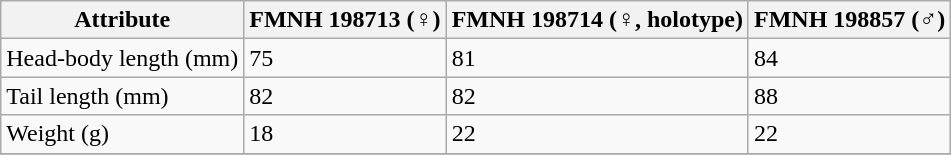<table class="wikitable">
<tr>
<th>Attribute</th>
<th>FMNH 198713 (♀)</th>
<th>FMNH 198714 (♀, holotype)</th>
<th>FMNH 198857 (♂)</th>
</tr>
<tr>
<td>Head-body length (mm)</td>
<td>75</td>
<td>81</td>
<td>84</td>
</tr>
<tr>
<td>Tail length (mm)</td>
<td>82</td>
<td>82</td>
<td>88</td>
</tr>
<tr>
<td>Weight (g)</td>
<td>18</td>
<td>22</td>
<td>22</td>
</tr>
<tr>
</tr>
</table>
